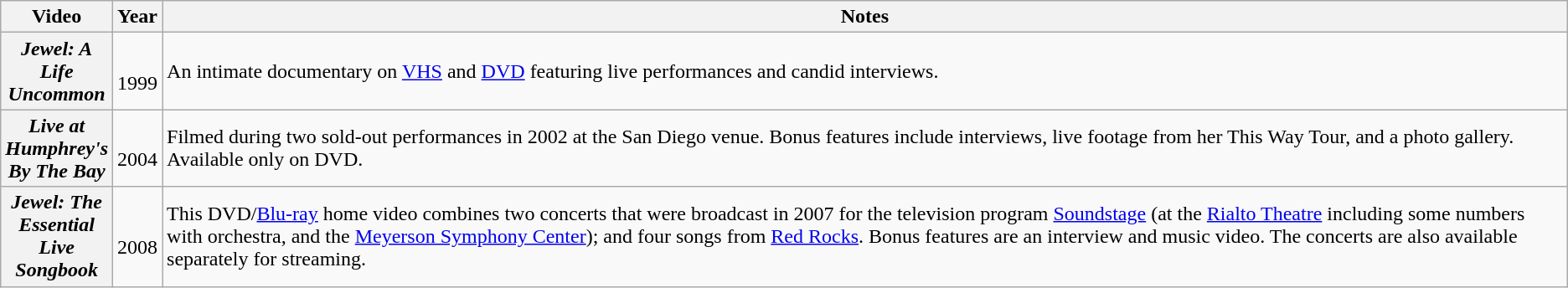<table class="wikitable plainrowheaders unsortable" style="text-align:center">
<tr>
<th style="width:5%;">Video</th>
<th>Year</th>
<th>Notes</th>
</tr>
<tr>
<th scope="row"><em>Jewel: A Life Uncommon</em></th>
<td><br>1999</td>
<td style="text-align:left;">An intimate documentary on <a href='#'>VHS</a> and <a href='#'>DVD</a> featuring live performances and candid interviews.</td>
</tr>
<tr>
<th scope="row"><em>Live at Humphrey's By The Bay</em></th>
<td><br>2004</td>
<td style="text-align:left;">Filmed during two sold-out performances in 2002 at the San Diego venue. Bonus features include interviews, live footage from her This Way Tour, and a photo gallery. Available only on DVD.</td>
</tr>
<tr>
<th scope="row"><em>Jewel: The Essential Live Songbook</em></th>
<td><br>2008</td>
<td style="text-align:left;">This DVD/<a href='#'>Blu-ray</a> home video combines two concerts that were broadcast in 2007 for the television program <a href='#'>Soundstage</a> (at the <a href='#'>Rialto Theatre</a> including some numbers with orchestra, and the <a href='#'>Meyerson Symphony Center</a>); and four songs from <a href='#'>Red Rocks</a>. Bonus features are an interview and music video. The concerts are also available separately for streaming.</td>
</tr>
</table>
